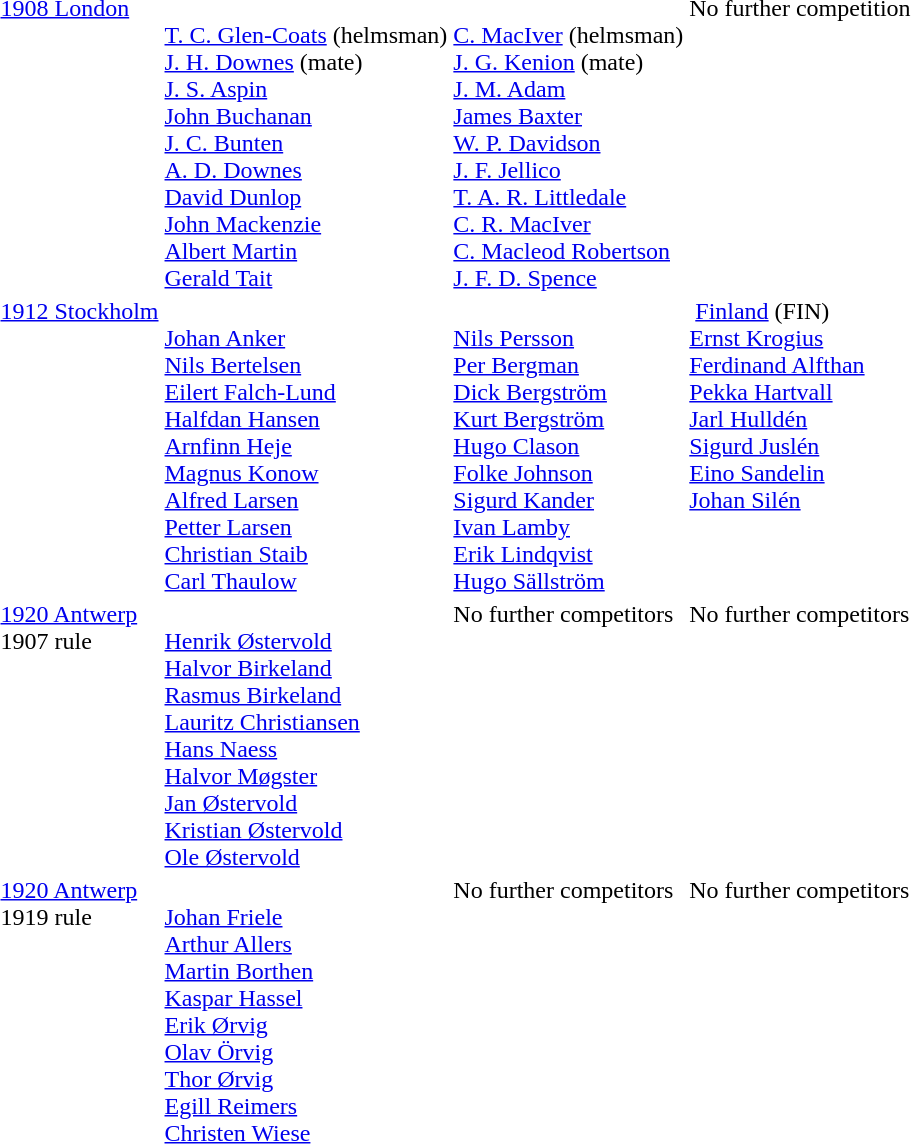<table>
<tr valign="top">
<td><a href='#'>1908 London</a><br></td>
<td><br><a href='#'>T. C. Glen-Coats</a> (helmsman)<br><a href='#'>J. H. Downes</a> (mate)<br><a href='#'>J. S. Aspin</a><br><a href='#'>John Buchanan</a><br><a href='#'>J. C. Bunten</a><br><a href='#'>A. D. Downes</a><br><a href='#'>David Dunlop</a><br><a href='#'>John Mackenzie</a><br><a href='#'>Albert Martin</a><br><a href='#'>Gerald Tait</a></td>
<td><br><a href='#'>C. MacIver</a> (helmsman)<br><a href='#'>J. G. Kenion</a> (mate)<br><a href='#'>J. M. Adam</a><br><a href='#'>James Baxter</a><br><a href='#'>W. P. Davidson</a><br><a href='#'>J. F. Jellico</a><br><a href='#'>T. A. R. Littledale</a><br><a href='#'>C. R. MacIver</a><br><a href='#'>C. Macleod Robertson</a><br><a href='#'>J. F. D. Spence</a></td>
<td>No further competition</td>
</tr>
<tr valign="top">
<td><a href='#'>1912 Stockholm</a><br></td>
<td><br><a href='#'>Johan Anker</a><br><a href='#'>Nils Bertelsen</a><br><a href='#'>Eilert Falch-Lund</a><br><a href='#'>Halfdan Hansen</a><br><a href='#'>Arnfinn Heje</a><br><a href='#'>Magnus Konow</a><br><a href='#'>Alfred Larsen</a><br><a href='#'>Petter Larsen</a><br><a href='#'>Christian Staib</a><br><a href='#'>Carl Thaulow</a></td>
<td style="vertical-align:top;"><br><a href='#'>Nils Persson</a><br><a href='#'>Per Bergman</a><br><a href='#'>Dick Bergström</a><br><a href='#'>Kurt Bergström</a><br><a href='#'>Hugo Clason</a><br><a href='#'>Folke Johnson</a><br><a href='#'>Sigurd Kander</a><br><a href='#'>Ivan Lamby</a><br><a href='#'>Erik Lindqvist</a><br><a href='#'>Hugo Sällström</a></td>
<td style="vertical-align:top;"> <a href='#'>Finland</a> <span>(FIN)</span><br><a href='#'>Ernst Krogius</a><br><a href='#'>Ferdinand Alfthan</a><br><a href='#'>Pekka Hartvall</a><br><a href='#'>Jarl Hulldén</a><br><a href='#'>Sigurd Juslén</a><br><a href='#'>Eino Sandelin</a><br><a href='#'>Johan Silén</a></td>
</tr>
<tr valign="top">
<td><a href='#'>1920 Antwerp</a> <br>1907 rule<br></td>
<td><br><a href='#'>Henrik Østervold</a><br><a href='#'>Halvor Birkeland</a><br><a href='#'>Rasmus Birkeland</a><br><a href='#'>Lauritz Christiansen</a><br><a href='#'>Hans Naess</a><br><a href='#'>Halvor Møgster</a><br><a href='#'>Jan Østervold</a><br><a href='#'>Kristian Østervold</a><br><a href='#'>Ole Østervold</a></td>
<td>No further competitors</td>
<td>No further competitors</td>
</tr>
<tr valign="top">
<td><a href='#'>1920 Antwerp</a> <br>1919 rule<br></td>
<td><br><a href='#'>Johan Friele</a><br><a href='#'>Arthur Allers</a><br><a href='#'>Martin Borthen</a><br><a href='#'>Kaspar Hassel</a><br><a href='#'>Erik Ørvig</a><br><a href='#'>Olav Örvig</a><br><a href='#'>Thor Ørvig</a><br><a href='#'>Egill Reimers</a><br><a href='#'>Christen Wiese</a></td>
<td>No further competitors</td>
<td>No further competitors</td>
</tr>
</table>
